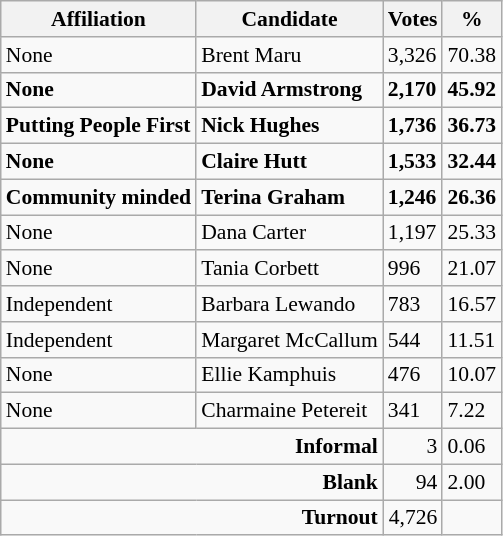<table class="wikitable col3right col4right" style="font-size:90%">
<tr>
<th>Affiliation</th>
<th>Candidate</th>
<th>Votes</th>
<th>%</th>
</tr>
<tr>
<td>None</td>
<td>Brent Maru</td>
<td>3,326</td>
<td>70.38</td>
</tr>
<tr>
<td><strong>None</strong></td>
<td><strong>David Armstrong</strong></td>
<td><strong>2,170</strong></td>
<td><strong>45.92</strong></td>
</tr>
<tr>
<td><strong>Putting People First</strong></td>
<td><strong>Nick Hughes</strong></td>
<td><strong>1,736</strong></td>
<td><strong>36.73</strong></td>
</tr>
<tr>
<td><strong>None</strong></td>
<td><strong>Claire Hutt</strong></td>
<td><strong>1,533</strong></td>
<td><strong>32.44</strong></td>
</tr>
<tr>
<td><strong>Community minded</strong></td>
<td><strong>Terina Graham</strong></td>
<td><strong>1,246</strong></td>
<td><strong>26.36</strong></td>
</tr>
<tr>
<td>None</td>
<td>Dana Carter</td>
<td>1,197</td>
<td>25.33</td>
</tr>
<tr>
<td>None</td>
<td>Tania Corbett</td>
<td>996</td>
<td>21.07</td>
</tr>
<tr>
<td>Independent</td>
<td>Barbara Lewando</td>
<td>783</td>
<td>16.57</td>
</tr>
<tr>
<td>Independent</td>
<td>Margaret McCallum</td>
<td>544</td>
<td>11.51</td>
</tr>
<tr>
<td>None</td>
<td>Ellie Kamphuis</td>
<td>476</td>
<td>10.07</td>
</tr>
<tr>
<td>None</td>
<td>Charmaine Petereit</td>
<td>341</td>
<td>7.22</td>
</tr>
<tr>
<td colspan="2" style="text-align:right"><strong>Informal</strong></td>
<td style="text-align:right">3</td>
<td>0.06</td>
</tr>
<tr>
<td colspan="2" style="text-align:right"><strong>Blank</strong></td>
<td style="text-align:right">94</td>
<td>2.00</td>
</tr>
<tr>
<td colspan="2" style="text-align:right"><strong>Turnout</strong></td>
<td style="text-align:right">4,726</td>
<td></td>
</tr>
</table>
